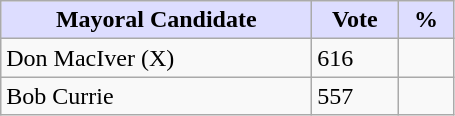<table class="wikitable">
<tr>
<th style="background:#ddf; width:200px;">Mayoral Candidate </th>
<th style="background:#ddf; width:50px;">Vote</th>
<th style="background:#ddf; width:30px;">%</th>
</tr>
<tr>
<td>Don MacIver (X)</td>
<td>616</td>
<td></td>
</tr>
<tr>
<td>Bob Currie</td>
<td>557</td>
<td></td>
</tr>
</table>
